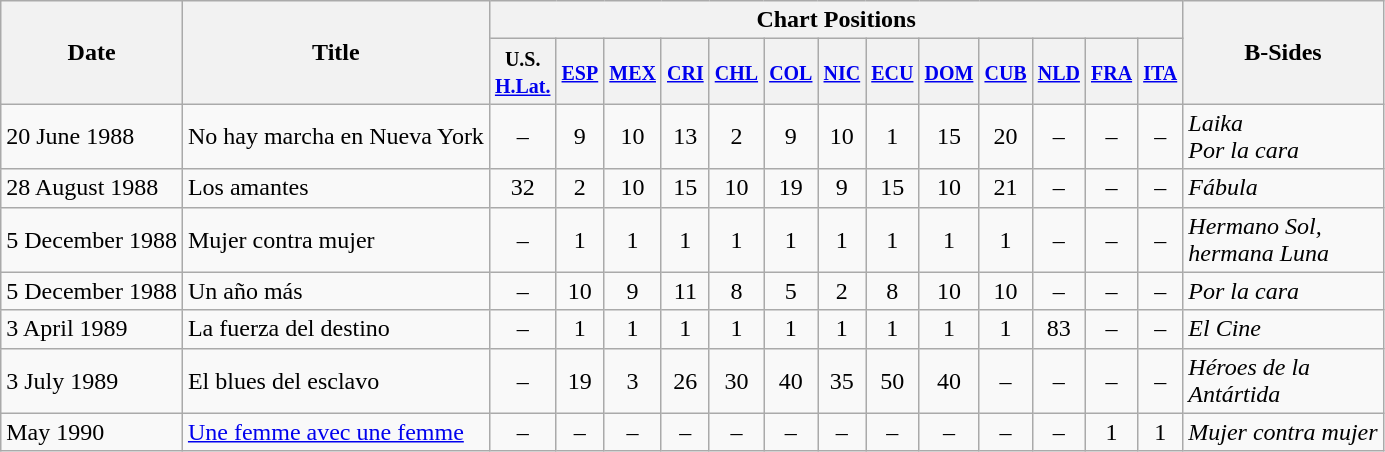<table class="wikitable">
<tr>
<th rowspan="2">Date</th>
<th rowspan="2">Title</th>
<th colspan="13">Chart Positions</th>
<th rowspan="2">B-Sides</th>
</tr>
<tr>
<th style="width:30px;"><small>U.S.<br><a href='#'>H.Lat.</a></small></th>
<th style="width:20px;"><small><a href='#'>ESP</a></small></th>
<th style="width:20px;"><small><a href='#'>MEX</a></small></th>
<th style="width:20px;"><small><a href='#'>CRI</a></small></th>
<th style="width:20px;"><small><a href='#'>CHL</a></small></th>
<th style="width:20px;"><small><a href='#'>COL</a></small></th>
<th style="width:20px;"><small><a href='#'>NIC</a></small></th>
<th style="width:20px;"><small><a href='#'>ECU</a></small></th>
<th style="width:20px;"><small><a href='#'>DOM</a></small></th>
<th style="width:20px;"><small><a href='#'>CUB</a></small></th>
<th style="width:20px;"><small><a href='#'>NLD</a></small></th>
<th style="width:20px;"><small><a href='#'>FRA</a></small></th>
<th style="width:20px;"><small><a href='#'>ITA</a></small></th>
</tr>
<tr>
<td>20 June 1988</td>
<td>No hay marcha en Nueva York</td>
<td style="text-align:center;">–</td>
<td style="text-align:center;">9</td>
<td style="text-align:center;">10</td>
<td style="text-align:center;">13</td>
<td style="text-align:center;">2</td>
<td style="text-align:center;">9</td>
<td style="text-align:center;">10</td>
<td style="text-align:center;">1</td>
<td style="text-align:center;">15</td>
<td style="text-align:center;">20</td>
<td style="text-align:center;">–</td>
<td style="text-align:center;">–</td>
<td style="text-align:center;">–</td>
<td><em>Laika<br>Por la cara</em></td>
</tr>
<tr>
<td>28 August 1988</td>
<td>Los amantes</td>
<td style="text-align:center;">32</td>
<td style="text-align:center;">2</td>
<td style="text-align:center;">10</td>
<td style="text-align:center;">15</td>
<td style="text-align:center;">10</td>
<td style="text-align:center;">19</td>
<td style="text-align:center;">9</td>
<td style="text-align:center;">15</td>
<td style="text-align:center;">10</td>
<td style="text-align:center;">21</td>
<td style="text-align:center;">–</td>
<td style="text-align:center;">–</td>
<td style="text-align:center;">–</td>
<td><em>Fábula</em></td>
</tr>
<tr>
<td>5 December 1988</td>
<td>Mujer contra mujer</td>
<td style="text-align:center;">–</td>
<td style="text-align:center;">1</td>
<td style="text-align:center;">1</td>
<td style="text-align:center;">1</td>
<td style="text-align:center;">1</td>
<td style="text-align:center;">1</td>
<td style="text-align:center;">1</td>
<td style="text-align:center;">1</td>
<td style="text-align:center;">1</td>
<td style="text-align:center;">1</td>
<td style="text-align:center;">–</td>
<td style="text-align:center;">–</td>
<td style="text-align:center;">–</td>
<td><em>Hermano Sol,<br>hermana Luna</em></td>
</tr>
<tr>
<td>5 December 1988</td>
<td>Un año más</td>
<td style="text-align:center;">–</td>
<td style="text-align:center;">10</td>
<td style="text-align:center;">9</td>
<td style="text-align:center;">11</td>
<td style="text-align:center;">8</td>
<td style="text-align:center;">5</td>
<td style="text-align:center;">2</td>
<td style="text-align:center;">8</td>
<td style="text-align:center;">10</td>
<td style="text-align:center;">10</td>
<td style="text-align:center;">–</td>
<td style="text-align:center;">–</td>
<td style="text-align:center;">–</td>
<td><em>Por la cara</em></td>
</tr>
<tr>
<td>3 April 1989</td>
<td>La fuerza del destino</td>
<td style="text-align:center;">–</td>
<td style="text-align:center;">1</td>
<td style="text-align:center;">1</td>
<td style="text-align:center;">1</td>
<td style="text-align:center;">1</td>
<td style="text-align:center;">1</td>
<td style="text-align:center;">1</td>
<td style="text-align:center;">1</td>
<td style="text-align:center;">1</td>
<td style="text-align:center;">1</td>
<td style="text-align:center;">83</td>
<td style="text-align:center;">–</td>
<td style="text-align:center;">–</td>
<td><em>El Cine</em></td>
</tr>
<tr>
<td>3 July 1989</td>
<td>El blues del esclavo</td>
<td style="text-align:center;">–</td>
<td style="text-align:center;">19</td>
<td style="text-align:center;">3</td>
<td style="text-align:center;">26</td>
<td style="text-align:center;">30</td>
<td style="text-align:center;">40</td>
<td style="text-align:center;">35</td>
<td style="text-align:center;">50</td>
<td style="text-align:center;">40</td>
<td style="text-align:center;">–</td>
<td style="text-align:center;">–</td>
<td style="text-align:center;">–</td>
<td style="text-align:center;">–</td>
<td><em>Héroes de la<br>Antártida</em></td>
</tr>
<tr>
<td>May 1990</td>
<td><a href='#'>Une femme avec une femme</a></td>
<td style="text-align:center;">–</td>
<td style="text-align:center;">–</td>
<td style="text-align:center;">–</td>
<td style="text-align:center;">–</td>
<td style="text-align:center;">–</td>
<td style="text-align:center;">–</td>
<td style="text-align:center;">–</td>
<td style="text-align:center;">–</td>
<td style="text-align:center;">–</td>
<td style="text-align:center;">–</td>
<td style="text-align:center;">–</td>
<td style="text-align:center;">1</td>
<td style="text-align:center;">1</td>
<td><em>Mujer contra mujer</em></td>
</tr>
</table>
